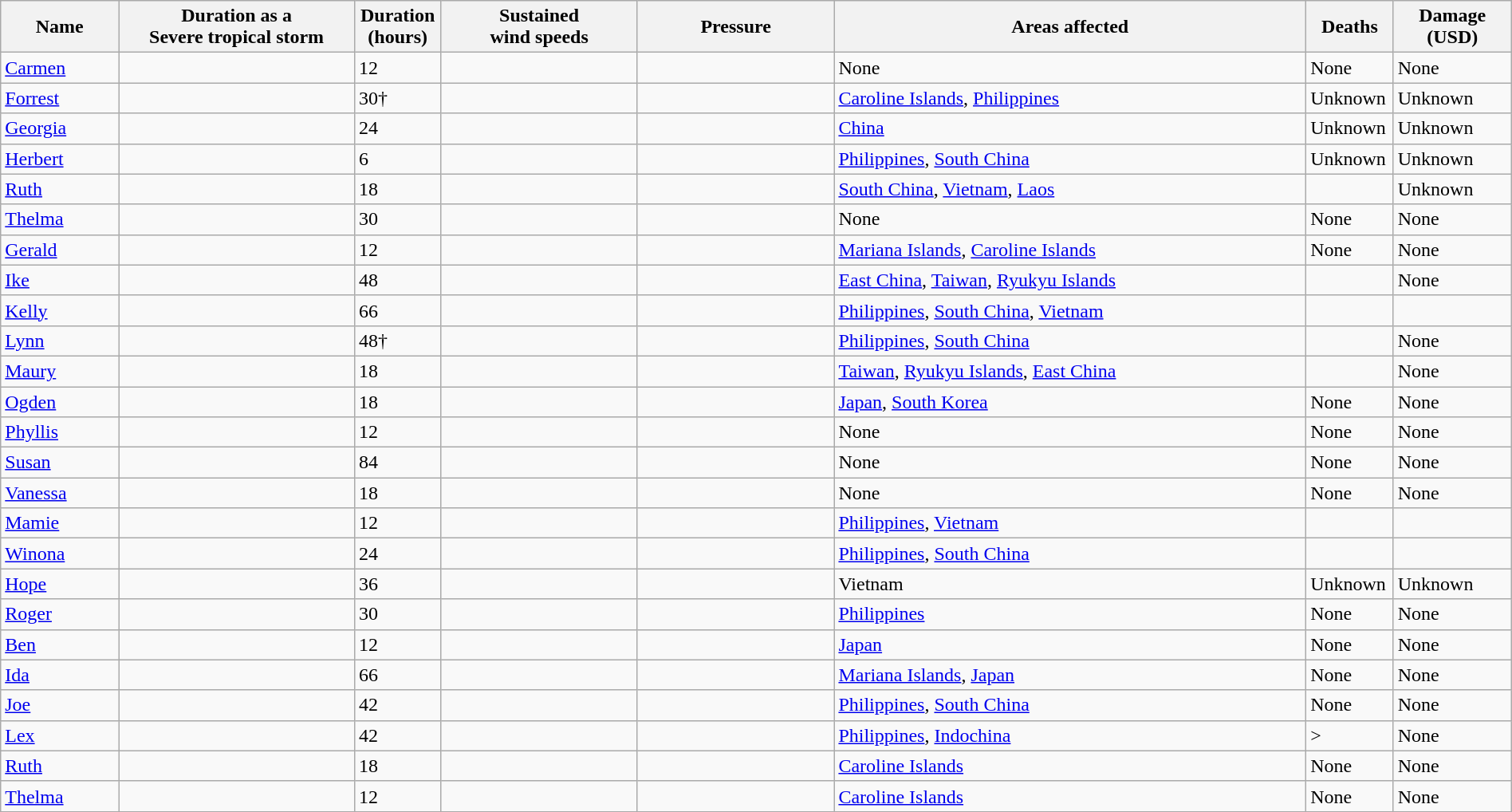<table class="wikitable sortable" width="100%">
<tr>
<th scope="col" width="7.5%">Name</th>
<th scope="col" width="15%">Duration as a<br>Severe tropical storm</th>
<th scope="col" width="5%">Duration<br>(hours)</th>
<th scope="col" width="12.5%">Sustained<br>wind speeds</th>
<th scope="col" width="12.5%">Pressure</th>
<th scope="col" width="30%" class="unsortable">Areas affected</th>
<th scope="col" width="5%">Deaths</th>
<th scope="col" width="7.5%">Damage<br>(USD)</th>
</tr>
<tr>
<td><a href='#'>Carmen</a></td>
<td></td>
<td>12</td>
<td></td>
<td></td>
<td>None</td>
<td>None</td>
<td>None</td>
</tr>
<tr>
<td><a href='#'>Forrest</a></td>
<td></td>
<td>30†</td>
<td></td>
<td></td>
<td><a href='#'>Caroline Islands</a>, <a href='#'>Philippines</a></td>
<td>Unknown</td>
<td>Unknown</td>
</tr>
<tr>
<td><a href='#'>Georgia</a></td>
<td></td>
<td>24</td>
<td></td>
<td></td>
<td><a href='#'>China</a></td>
<td>Unknown</td>
<td>Unknown</td>
</tr>
<tr>
<td><a href='#'>Herbert</a></td>
<td></td>
<td>6</td>
<td></td>
<td></td>
<td><a href='#'>Philippines</a>, <a href='#'>South China</a></td>
<td>Unknown</td>
<td>Unknown</td>
</tr>
<tr>
<td><a href='#'>Ruth</a></td>
<td></td>
<td>18</td>
<td></td>
<td></td>
<td><a href='#'>South China</a>, <a href='#'>Vietnam</a>, <a href='#'>Laos</a></td>
<td></td>
<td>Unknown</td>
</tr>
<tr>
<td><a href='#'>Thelma</a></td>
<td></td>
<td>30</td>
<td></td>
<td></td>
<td>None</td>
<td>None</td>
<td>None</td>
</tr>
<tr>
<td><a href='#'>Gerald</a></td>
<td></td>
<td>12</td>
<td></td>
<td></td>
<td><a href='#'>Mariana Islands</a>, <a href='#'>Caroline Islands</a></td>
<td>None</td>
<td>None</td>
</tr>
<tr>
<td><a href='#'>Ike</a></td>
<td></td>
<td>48</td>
<td></td>
<td></td>
<td><a href='#'>East China</a>, <a href='#'>Taiwan</a>, <a href='#'>Ryukyu Islands</a></td>
<td></td>
<td>None</td>
</tr>
<tr>
<td><a href='#'>Kelly</a></td>
<td></td>
<td>66</td>
<td></td>
<td></td>
<td><a href='#'>Philippines</a>, <a href='#'>South China</a>, <a href='#'>Vietnam</a></td>
<td></td>
<td></td>
</tr>
<tr>
<td><a href='#'>Lynn</a></td>
<td></td>
<td>48†</td>
<td></td>
<td></td>
<td><a href='#'>Philippines</a>, <a href='#'>South China</a></td>
<td></td>
<td>None</td>
</tr>
<tr>
<td><a href='#'>Maury</a></td>
<td></td>
<td>18</td>
<td></td>
<td></td>
<td><a href='#'>Taiwan</a>, <a href='#'>Ryukyu Islands</a>, <a href='#'>East China</a></td>
<td></td>
<td>None</td>
</tr>
<tr>
<td><a href='#'>Ogden</a></td>
<td></td>
<td>18</td>
<td></td>
<td></td>
<td><a href='#'>Japan</a>, <a href='#'>South Korea</a></td>
<td>None</td>
<td>None</td>
</tr>
<tr>
<td><a href='#'>Phyllis</a></td>
<td></td>
<td>12</td>
<td></td>
<td></td>
<td>None</td>
<td>None</td>
<td>None</td>
</tr>
<tr>
<td><a href='#'>Susan</a></td>
<td></td>
<td>84</td>
<td></td>
<td></td>
<td>None</td>
<td>None</td>
<td>None</td>
</tr>
<tr>
<td><a href='#'>Vanessa</a></td>
<td></td>
<td>18</td>
<td></td>
<td></td>
<td>None</td>
<td>None</td>
<td>None</td>
</tr>
<tr>
<td><a href='#'>Mamie</a></td>
<td></td>
<td>12</td>
<td></td>
<td></td>
<td><a href='#'>Philippines</a>, <a href='#'>Vietnam</a></td>
<td></td>
<td></td>
</tr>
<tr>
<td><a href='#'>Winona</a></td>
<td></td>
<td>24</td>
<td></td>
<td></td>
<td><a href='#'>Philippines</a>, <a href='#'>South China</a></td>
<td></td>
<td></td>
</tr>
<tr>
<td><a href='#'>Hope</a></td>
<td></td>
<td>36</td>
<td></td>
<td></td>
<td>Vietnam</td>
<td>Unknown</td>
<td>Unknown</td>
</tr>
<tr>
<td><a href='#'>Roger</a></td>
<td></td>
<td>30</td>
<td></td>
<td></td>
<td><a href='#'>Philippines</a></td>
<td>None</td>
<td>None</td>
</tr>
<tr>
<td><a href='#'>Ben</a></td>
<td></td>
<td>12</td>
<td></td>
<td></td>
<td><a href='#'>Japan</a></td>
<td>None</td>
<td>None</td>
</tr>
<tr>
<td><a href='#'>Ida</a></td>
<td></td>
<td>66</td>
<td></td>
<td></td>
<td><a href='#'>Mariana Islands</a>, <a href='#'>Japan</a></td>
<td>None</td>
<td>None</td>
</tr>
<tr>
<td><a href='#'>Joe</a></td>
<td></td>
<td>42</td>
<td></td>
<td></td>
<td><a href='#'>Philippines</a>, <a href='#'>South China</a></td>
<td>None</td>
<td>None</td>
</tr>
<tr>
<td><a href='#'>Lex</a></td>
<td></td>
<td>42</td>
<td></td>
<td></td>
<td><a href='#'>Philippines</a>, <a href='#'>Indochina</a></td>
<td>></td>
<td>None</td>
</tr>
<tr>
<td><a href='#'>Ruth</a></td>
<td></td>
<td>18</td>
<td></td>
<td></td>
<td><a href='#'>Caroline Islands</a></td>
<td>None</td>
<td>None</td>
</tr>
<tr>
<td><a href='#'>Thelma</a></td>
<td></td>
<td>12</td>
<td></td>
<td></td>
<td><a href='#'>Caroline Islands</a></td>
<td>None</td>
<td>None</td>
</tr>
<tr>
</tr>
</table>
